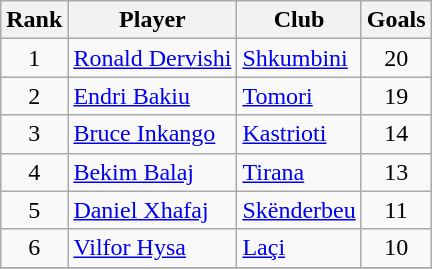<table class="wikitable" style="text-align:center">
<tr>
<th>Rank</th>
<th>Player</th>
<th>Club</th>
<th>Goals</th>
</tr>
<tr>
<td>1</td>
<td align="left"> <a href='#'>Ronald Dervishi</a></td>
<td align="left"><a href='#'>Shkumbini</a></td>
<td>20</td>
</tr>
<tr>
<td>2</td>
<td align="left"> <a href='#'>Endri Bakiu</a></td>
<td align="left"><a href='#'>Tomori</a></td>
<td>19</td>
</tr>
<tr>
<td>3</td>
<td align="left"> <a href='#'>Bruce Inkango</a></td>
<td align="left"><a href='#'>Kastrioti</a></td>
<td>14</td>
</tr>
<tr>
<td>4</td>
<td align="left"> <a href='#'>Bekim Balaj</a></td>
<td align="left"><a href='#'>Tirana</a></td>
<td>13</td>
</tr>
<tr>
<td>5</td>
<td align="left"> <a href='#'>Daniel Xhafaj</a></td>
<td align="left"><a href='#'>Skënderbeu</a></td>
<td>11</td>
</tr>
<tr>
<td>6</td>
<td align="left"> <a href='#'>Vilfor Hysa</a></td>
<td align="left"><a href='#'>Laçi</a></td>
<td>10</td>
</tr>
<tr>
</tr>
</table>
